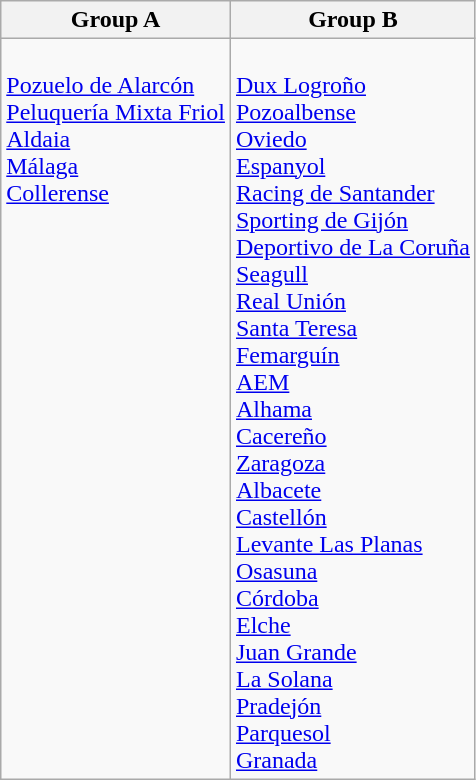<table class="wikitable">
<tr>
<th>Group A</th>
<th>Group B</th>
</tr>
<tr valign=top>
<td><br><a href='#'>Pozuelo de Alarcón</a><br>
<a href='#'>Peluquería Mixta Friol</a><br>
<a href='#'>Aldaia</a><br>
<a href='#'>Málaga</a><br>
<a href='#'>Collerense</a><br></td>
<td><br><a href='#'>Dux Logroño</a><br>
<a href='#'>Pozoalbense</a><br>
<a href='#'>Oviedo</a><br>
<a href='#'>Espanyol</a><br>
<a href='#'>Racing de Santander</a><br>
<a href='#'>Sporting de Gijón</a><br>
<a href='#'>Deportivo de La Coruña</a><br>
<a href='#'>Seagull</a><br>
<a href='#'>Real Unión</a><br>
<a href='#'>Santa Teresa</a><br>
<a href='#'>Femarguín</a><br>
<a href='#'>AEM</a><br>
<a href='#'>Alhama</a><br>
<a href='#'>Cacereño</a><br>
<a href='#'>Zaragoza</a><br>
<a href='#'>Albacete</a><br>
<a href='#'>Castellón</a><br>
<a href='#'>Levante Las Planas</a><br>
<a href='#'>Osasuna</a><br>
<a href='#'>Córdoba</a><br>
<a href='#'>Elche</a><br>
<a href='#'>Juan Grande</a><br>
<a href='#'>La Solana</a><br>
<a href='#'>Pradejón</a><br>
<a href='#'>Parquesol</a><br>
<a href='#'>Granada</a></td>
</tr>
</table>
